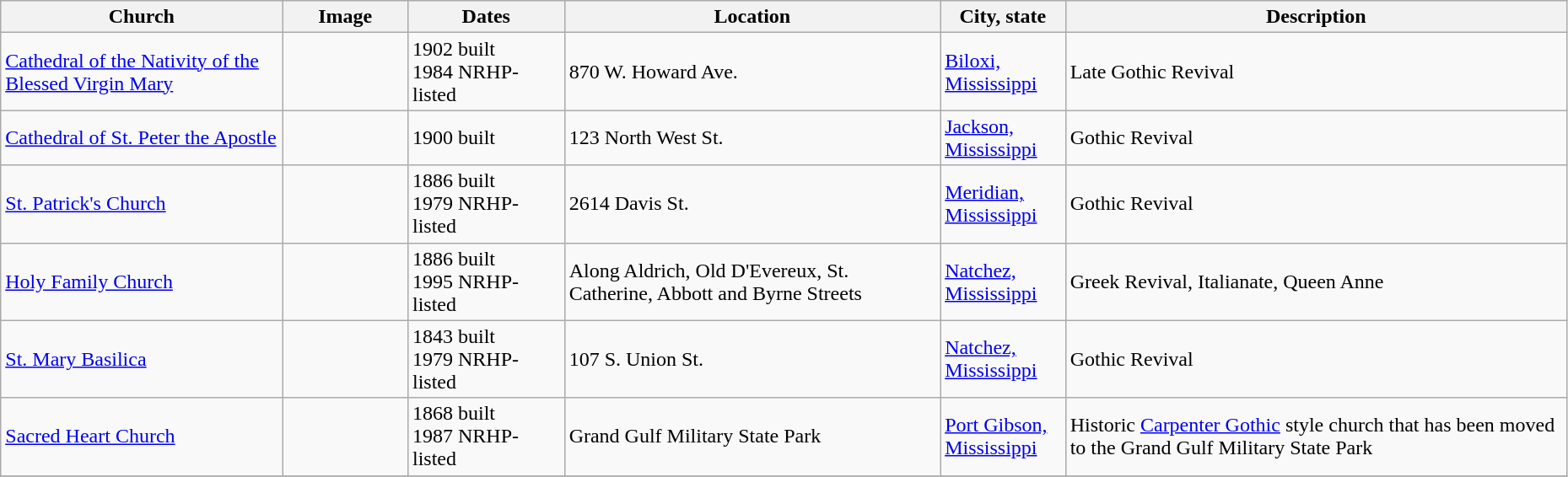<table class="wikitable sortable" style="width:98%">
<tr>
<th width = 18%><strong>Church</strong></th>
<th width = 8% class="unsortable"><strong>Image</strong></th>
<th width = 10%><strong>Dates</strong></th>
<th><strong>Location</strong></th>
<th width = 8%><strong>City, state</strong></th>
<th class="unsortable"><strong>Description</strong></th>
</tr>
<tr>
<td><a href='#'>Cathedral of the Nativity of the Blessed Virgin Mary</a></td>
<td></td>
<td>1902 built<br>1984 NRHP-listed</td>
<td>870 W. Howard Ave.<br><small></small></td>
<td><a href='#'>Biloxi, Mississippi</a></td>
<td>Late Gothic Revival</td>
</tr>
<tr>
<td><a href='#'>Cathedral of St. Peter the Apostle</a></td>
<td></td>
<td>1900 built</td>
<td>123 North West St.<br><small></small></td>
<td><a href='#'>Jackson, Mississippi</a></td>
<td>Gothic Revival</td>
</tr>
<tr>
<td><a href='#'>St. Patrick's Church</a></td>
<td></td>
<td>1886 built<br>1979 NRHP-listed</td>
<td>2614 Davis St.<br><small></small></td>
<td><a href='#'>Meridian, Mississippi</a></td>
<td>Gothic Revival</td>
</tr>
<tr>
<td><a href='#'>Holy Family Church</a></td>
<td></td>
<td>1886 built<br>1995 NRHP-listed</td>
<td>Along Aldrich, Old D'Evereux, St. Catherine, Abbott and Byrne Streets<br><small></small></td>
<td><a href='#'>Natchez, Mississippi</a></td>
<td>Greek Revival, Italianate, Queen Anne</td>
</tr>
<tr>
<td><a href='#'>St. Mary Basilica</a></td>
<td></td>
<td>1843 built<br>1979 NRHP-listed</td>
<td>107 S. Union St.<br><small></small></td>
<td><a href='#'>Natchez, Mississippi</a></td>
<td>Gothic Revival</td>
</tr>
<tr>
<td><a href='#'>Sacred Heart Church</a></td>
<td></td>
<td>1868 built<br>1987 NRHP-listed</td>
<td>Grand Gulf Military State Park<br><small></small></td>
<td><a href='#'>Port Gibson, Mississippi</a></td>
<td>Historic <a href='#'>Carpenter Gothic</a> style church that has been moved to the Grand Gulf Military State Park</td>
</tr>
<tr>
</tr>
</table>
